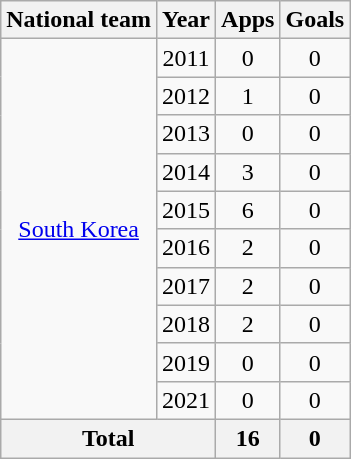<table class="wikitable" style="text-align:center">
<tr>
<th>National team</th>
<th>Year</th>
<th>Apps</th>
<th>Goals</th>
</tr>
<tr>
<td rowspan="10"><a href='#'>South Korea</a></td>
<td>2011</td>
<td>0</td>
<td>0</td>
</tr>
<tr>
<td>2012</td>
<td>1</td>
<td>0</td>
</tr>
<tr>
<td>2013</td>
<td>0</td>
<td>0</td>
</tr>
<tr>
<td>2014</td>
<td>3</td>
<td>0</td>
</tr>
<tr>
<td>2015</td>
<td>6</td>
<td>0</td>
</tr>
<tr>
<td>2016</td>
<td>2</td>
<td>0</td>
</tr>
<tr>
<td>2017</td>
<td>2</td>
<td>0</td>
</tr>
<tr>
<td>2018</td>
<td>2</td>
<td>0</td>
</tr>
<tr>
<td>2019</td>
<td>0</td>
<td>0</td>
</tr>
<tr>
<td>2021</td>
<td>0</td>
<td>0</td>
</tr>
<tr>
<th colspan="2">Total</th>
<th>16</th>
<th>0</th>
</tr>
</table>
